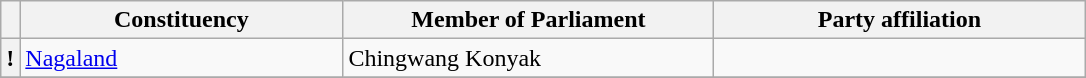<table class="wikitable sortable">
<tr style="text-align:center;">
<th></th>
<th style="width:13em">Constituency</th>
<th style="width:15em">Member of Parliament</th>
<th colspan="2" style="width:15em">Party affiliation</th>
</tr>
<tr>
<th>!</th>
<td><a href='#'>Nagaland</a></td>
<td>Chingwang Konyak</td>
<td></td>
</tr>
<tr>
</tr>
</table>
